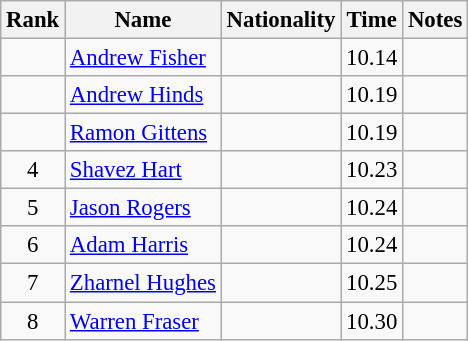<table class="wikitable sortable" style="text-align:center;font-size:95%">
<tr>
<th>Rank</th>
<th>Name</th>
<th>Nationality</th>
<th>Time</th>
<th>Notes</th>
</tr>
<tr>
<td></td>
<td align=left><a href='#'>Andrew Fisher</a></td>
<td align=left></td>
<td>10.14</td>
<td></td>
</tr>
<tr>
<td></td>
<td align=left><a href='#'>Andrew Hinds</a></td>
<td align=left></td>
<td>10.19</td>
<td></td>
</tr>
<tr>
<td></td>
<td align=left><a href='#'>Ramon Gittens</a></td>
<td align=left></td>
<td>10.19</td>
<td></td>
</tr>
<tr>
<td>4</td>
<td align=left><a href='#'>Shavez Hart</a></td>
<td align=left></td>
<td>10.23</td>
<td></td>
</tr>
<tr>
<td>5</td>
<td align=left><a href='#'>Jason Rogers</a></td>
<td align=left></td>
<td>10.24</td>
<td></td>
</tr>
<tr>
<td>6</td>
<td align=left><a href='#'>Adam Harris</a></td>
<td align=left></td>
<td>10.24</td>
<td></td>
</tr>
<tr>
<td>7</td>
<td align=left><a href='#'>Zharnel Hughes</a></td>
<td align=left></td>
<td>10.25</td>
<td></td>
</tr>
<tr>
<td>8</td>
<td align=left><a href='#'>Warren Fraser</a></td>
<td align=left></td>
<td>10.30</td>
<td></td>
</tr>
</table>
